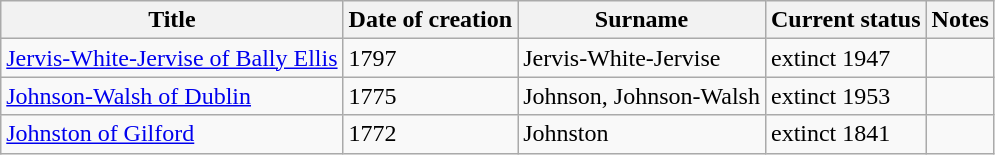<table class="wikitable">
<tr>
<th>Title</th>
<th>Date of creation</th>
<th>Surname</th>
<th>Current status</th>
<th>Notes</th>
</tr>
<tr>
<td><a href='#'>Jervis-White-Jervise of Bally Ellis</a></td>
<td>1797</td>
<td>Jervis-White-Jervise</td>
<td>extinct 1947</td>
<td> </td>
</tr>
<tr>
<td><a href='#'>Johnson-Walsh of Dublin</a></td>
<td>1775</td>
<td>Johnson, Johnson-Walsh</td>
<td>extinct 1953</td>
<td> </td>
</tr>
<tr>
<td><a href='#'>Johnston of Gilford</a></td>
<td>1772</td>
<td>Johnston</td>
<td>extinct 1841</td>
<td> </td>
</tr>
</table>
